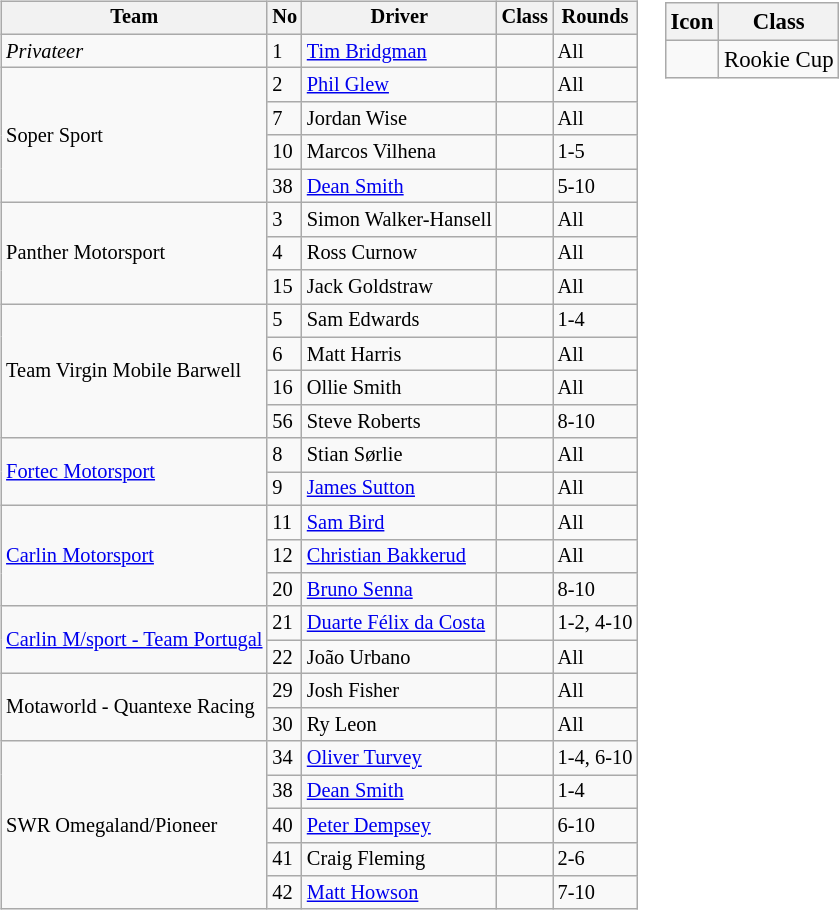<table>
<tr>
<td><br><table class="wikitable" style="font-size: 85%;">
<tr>
<th>Team</th>
<th>No</th>
<th>Driver</th>
<th>Class</th>
<th>Rounds</th>
</tr>
<tr>
<td rowspan=1><em>Privateer</em></td>
<td>1</td>
<td> <a href='#'>Tim Bridgman</a></td>
<td></td>
<td>All</td>
</tr>
<tr>
<td rowspan=4>Soper Sport</td>
<td>2</td>
<td> <a href='#'>Phil Glew</a></td>
<td></td>
<td>All</td>
</tr>
<tr>
<td>7</td>
<td> Jordan Wise</td>
<td align=center></td>
<td>All</td>
</tr>
<tr>
<td>10</td>
<td> Marcos Vilhena</td>
<td align=center></td>
<td>1-5</td>
</tr>
<tr>
<td>38</td>
<td> <a href='#'>Dean Smith</a></td>
<td align=center></td>
<td>5-10</td>
</tr>
<tr>
<td rowspan=3>Panther Motorsport</td>
<td>3</td>
<td> Simon Walker-Hansell</td>
<td></td>
<td>All</td>
</tr>
<tr>
<td>4</td>
<td> Ross Curnow</td>
<td align=center></td>
<td>All</td>
</tr>
<tr>
<td>15</td>
<td> Jack Goldstraw</td>
<td align=center></td>
<td>All</td>
</tr>
<tr>
<td rowspan=4>Team Virgin Mobile Barwell</td>
<td>5</td>
<td> Sam Edwards</td>
<td></td>
<td>1-4</td>
</tr>
<tr>
<td>6</td>
<td> Matt Harris</td>
<td></td>
<td>All</td>
</tr>
<tr>
<td>16</td>
<td> Ollie Smith</td>
<td></td>
<td>All</td>
</tr>
<tr>
<td>56</td>
<td> Steve Roberts</td>
<td></td>
<td>8-10</td>
</tr>
<tr>
<td rowspan=2><a href='#'>Fortec Motorsport</a></td>
<td>8</td>
<td> Stian Sørlie</td>
<td></td>
<td>All</td>
</tr>
<tr>
<td>9</td>
<td> <a href='#'>James Sutton</a></td>
<td></td>
<td>All</td>
</tr>
<tr>
<td rowspan=3><a href='#'>Carlin Motorsport</a></td>
<td>11</td>
<td> <a href='#'>Sam Bird</a></td>
<td align=center></td>
<td>All</td>
</tr>
<tr>
<td>12</td>
<td> <a href='#'>Christian Bakkerud</a></td>
<td></td>
<td>All</td>
</tr>
<tr>
<td>20</td>
<td> <a href='#'>Bruno Senna</a></td>
<td></td>
<td>8-10</td>
</tr>
<tr>
<td rowspan=2><a href='#'>Carlin M/sport - Team Portugal</a></td>
<td>21</td>
<td> <a href='#'>Duarte Félix da Costa</a></td>
<td></td>
<td>1-2, 4-10</td>
</tr>
<tr>
<td>22</td>
<td> João Urbano</td>
<td></td>
<td>All</td>
</tr>
<tr>
<td rowspan=2>Motaworld - Quantexe Racing</td>
<td>29</td>
<td> Josh Fisher</td>
<td></td>
<td>All</td>
</tr>
<tr>
<td>30</td>
<td> Ry Leon</td>
<td></td>
<td>All</td>
</tr>
<tr>
<td rowspan=5>SWR Omegaland/Pioneer</td>
<td>34</td>
<td> <a href='#'>Oliver Turvey</a></td>
<td></td>
<td>1-4, 6-10</td>
</tr>
<tr>
<td>38</td>
<td> <a href='#'>Dean Smith</a></td>
<td align=center></td>
<td>1-4</td>
</tr>
<tr>
<td>40</td>
<td> <a href='#'>Peter Dempsey</a></td>
<td></td>
<td>6-10</td>
</tr>
<tr>
<td>41</td>
<td> Craig Fleming</td>
<td></td>
<td>2-6</td>
</tr>
<tr>
<td>42</td>
<td> <a href='#'>Matt Howson</a></td>
<td></td>
<td>7-10</td>
</tr>
</table>
</td>
<td valign="top"><br><table class="wikitable" style="font-size: 95%;">
<tr>
<th>Icon</th>
<th>Class</th>
</tr>
<tr>
<td></td>
<td>Rookie Cup</td>
</tr>
</table>
</td>
</tr>
</table>
